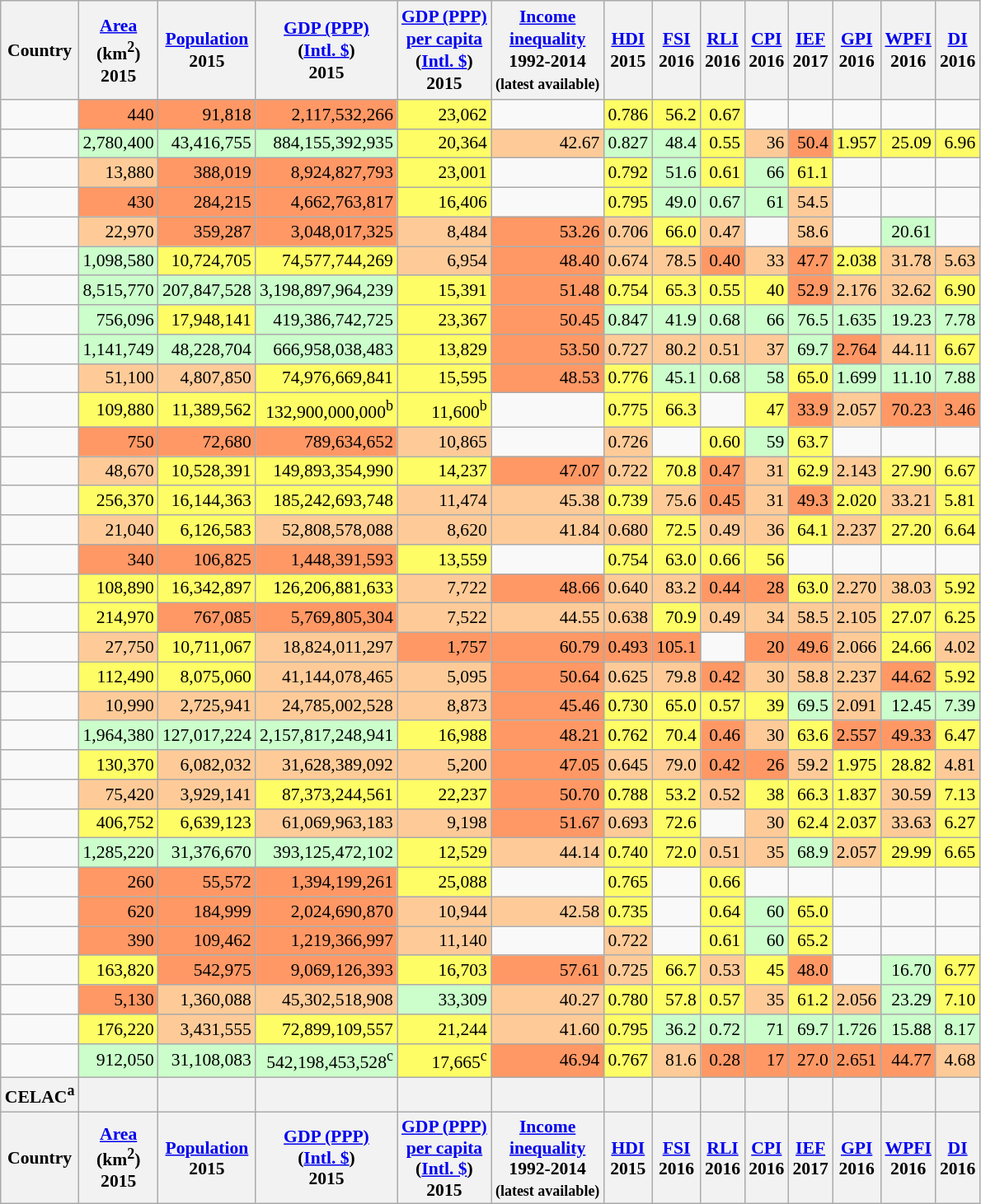<table class="wikitable sortable" style="text-align:right;font-size:90%;">
<tr style="line-height:1.25em;">
<th>Country</th>
<th><a href='#'>Area</a><br>(km<sup>2</sup>)<br>2015</th>
<th><a href='#'>Population</a><br>2015</th>
<th><a href='#'>GDP (PPP)</a><br>(<a href='#'>Intl. $</a>)<br>2015</th>
<th><a href='#'>GDP (PPP)<br>per capita</a><br>(<a href='#'>Intl. $</a>)<br>2015</th>
<th><a href='#'>Income<br>inequality</a><br>1992-2014<br><small>(latest available)</small></th>
<th><a href='#'>HDI</a><br>2015</th>
<th><a href='#'>FSI</a><br>2016</th>
<th><a href='#'>RLI</a><br>2016</th>
<th><a href='#'>CPI</a><br>2016</th>
<th><a href='#'>IEF</a><br>2017</th>
<th><a href='#'>GPI</a><br>2016</th>
<th><a href='#'>WPFI</a><br>2016</th>
<th><a href='#'>DI</a><br>2016</th>
</tr>
<tr>
<td style="text-align:left;"></td>
<td style="background:#FF9865">440</td>
<td style="background:#FF9865">91,818</td>
<td style="background:#FF9865">2,117,532,266</td>
<td style="background:#FEFD65">23,062</td>
<td></td>
<td style="background:#FEFD65">0.786</td>
<td style="background:#FEFD65">56.2</td>
<td style="background:#FEFD65">0.67</td>
<td></td>
<td></td>
<td></td>
<td></td>
<td></td>
</tr>
<tr>
<td style="text-align:left;"></td>
<td style="background:#CBFECB">2,780,400</td>
<td style="background:#CBFECB">43,416,755</td>
<td style="background:#CBFECB">884,155,392,935</td>
<td style="background:#FEFD65">20,364</td>
<td style="background:#FECB98">42.67</td>
<td style="background:#CBFECB">0.827</td>
<td style="background:#CBFECB">48.4</td>
<td style="background:#FEFD65">0.55</td>
<td style="background:#FECB98">36</td>
<td style="background:#FF9865">50.4</td>
<td style="background:#FEFD65">1.957</td>
<td style="background:#FEFD65">25.09</td>
<td style="background:#FEFD65">6.96</td>
</tr>
<tr>
<td style="text-align:left;"></td>
<td style="background:#FECB98">13,880</td>
<td style="background:#FF9865">388,019</td>
<td style="background:#FF9865">8,924,827,793</td>
<td style="background:#FEFD65">23,001</td>
<td></td>
<td style="background:#FEFD65">0.792</td>
<td style="background:#CBFECB">51.6</td>
<td style="background:#FEFD65">0.61</td>
<td style="background:#CBFECB">66</td>
<td style="background:#FEFD65">61.1</td>
<td></td>
<td></td>
<td></td>
</tr>
<tr>
<td style="text-align:left;"></td>
<td style="background:#FF9865">430</td>
<td style="background:#FF9865">284,215</td>
<td style="background:#FF9865">4,662,763,817</td>
<td style="background:#FEFD65">16,406</td>
<td></td>
<td style="background:#FEFD65">0.795</td>
<td style="background:#CBFECB">49.0</td>
<td style="background:#CBFECB">0.67</td>
<td style="background:#CBFECB">61</td>
<td style="background:#FECB98">54.5</td>
<td></td>
<td></td>
<td></td>
</tr>
<tr>
<td style="text-align:left;"></td>
<td style="background:#FECB98">22,970</td>
<td style="background:#FF9865">359,287</td>
<td style="background:#FF9865">3,048,017,325</td>
<td style="background:#FECB98">8,484</td>
<td style="background:#FF9865">53.26</td>
<td style="background:#FECB98">0.706</td>
<td style="background:#FEFD65">66.0</td>
<td style="background:#FECB98">0.47</td>
<td></td>
<td style="background:#FECB98">58.6</td>
<td></td>
<td style="background:#CBFECB">20.61</td>
<td></td>
</tr>
<tr>
<td style="text-align:left;"></td>
<td style="background:#CBFECB">1,098,580</td>
<td style="background:#FEFD65">10,724,705</td>
<td style="background:#FEFD65">74,577,744,269</td>
<td style="background:#FECB98">6,954</td>
<td style="background:#FF9865">48.40</td>
<td style="background:#FECB98">0.674</td>
<td style="background:#FECB98">78.5</td>
<td style="background:#FF9865">0.40</td>
<td style="background:#FECB98">33</td>
<td style="background:#FF9865">47.7</td>
<td style="background:#FEFD65">2.038</td>
<td style="background:#FECB98">31.78</td>
<td style="background:#FECB98">5.63</td>
</tr>
<tr>
<td style="text-align:left;"></td>
<td style="background:#CBFECB">8,515,770</td>
<td style="background:#CBFECB">207,847,528</td>
<td style="background:#CBFECB">3,198,897,964,239</td>
<td style="background:#FEFD65">15,391</td>
<td style="background:#FF9865">51.48</td>
<td style="background:#FEFD65">0.754</td>
<td style="background:#FEFD65">65.3</td>
<td style="background:#FEFD65">0.55</td>
<td style="background:#FEFD65">40</td>
<td style="background:#FF9865">52.9</td>
<td style="background:#FECB98">2.176</td>
<td style="background:#FECB98">32.62</td>
<td style="background:#FEFD65">6.90</td>
</tr>
<tr>
<td style="text-align:left;"></td>
<td style="background:#CBFECB">756,096</td>
<td style="background:#FEFD65">17,948,141</td>
<td style="background:#CBFECB">419,386,742,725</td>
<td style="background:#FEFD65">23,367</td>
<td style="background:#FF9865">50.45</td>
<td style="background:#CBFECB">0.847</td>
<td style="background:#CBFECB">41.9</td>
<td style="background:#CBFECB">0.68</td>
<td style="background:#CBFECB">66</td>
<td style="background:#CBFECB">76.5</td>
<td style="background:#CBFECB">1.635</td>
<td style="background:#CBFECB">19.23</td>
<td style="background:#CBFECB">7.78</td>
</tr>
<tr>
<td style="text-align:left;"></td>
<td style="background:#CBFECB">1,141,749</td>
<td style="background:#CBFECB">48,228,704</td>
<td style="background:#CBFECB">666,958,038,483</td>
<td style="background:#FEFD65">13,829</td>
<td style="background:#FF9865">53.50</td>
<td style="background:#FECB98">0.727</td>
<td style="background:#FECB98">80.2</td>
<td style="background:#FECB98">0.51</td>
<td style="background:#FECB98">37</td>
<td style="background:#CBFECB">69.7</td>
<td style="background:#FF9865">2.764</td>
<td style="background:#FECB98">44.11</td>
<td style="background:#FEFD65">6.67</td>
</tr>
<tr>
<td style="text-align:left;"></td>
<td style="background:#FECB98">51,100</td>
<td style="background:#FECB98">4,807,850</td>
<td style="background:#FEFD65">74,976,669,841</td>
<td style="background:#FEFD65">15,595</td>
<td style="background:#FF9865">48.53</td>
<td style="background:#FEFD65">0.776</td>
<td style="background:#CBFECB">45.1</td>
<td style="background:#CBFECB">0.68</td>
<td style="background:#CBFECB">58</td>
<td style="background:#FEFD65">65.0</td>
<td style="background:#CBFECB">1.699</td>
<td style="background:#CBFECB">11.10</td>
<td style="background:#CBFECB">7.88</td>
</tr>
<tr>
<td style="text-align:left;"></td>
<td style="background:#FEFD65">109,880</td>
<td style="background:#FEFD65">11,389,562</td>
<td style="background:#FEFD65">132,900,000,000<sup>b</sup></td>
<td style="background:#FEFD65">11,600<sup>b</sup></td>
<td></td>
<td style="background:#FEFD65">0.775</td>
<td style="background:#FEFD65">66.3</td>
<td></td>
<td style="background:#FEFD65">47</td>
<td style="background:#FF9865">33.9</td>
<td style="background:#FECB98">2.057</td>
<td style="background:#FF9865">70.23</td>
<td style="background:#FF9865">3.46</td>
</tr>
<tr>
<td style="text-align:left;"></td>
<td style="background:#FF9865">750</td>
<td style="background:#FF9865">72,680</td>
<td style="background:#FF9865">789,634,652</td>
<td style="background:#FECB98">10,865</td>
<td></td>
<td style="background:#FECB98">0.726</td>
<td></td>
<td style="background:#FEFD65">0.60</td>
<td style="background:#CBFECB">59</td>
<td style="background:#FEFD65">63.7</td>
<td></td>
<td></td>
<td></td>
</tr>
<tr>
<td style="text-align:left;"></td>
<td style="background:#FECB98">48,670</td>
<td style="background:#FEFD65">10,528,391</td>
<td style="background:#FEFD65">149,893,354,990</td>
<td style="background:#FEFD65">14,237</td>
<td style="background:#FF9865">47.07</td>
<td style="background:#FECB98">0.722</td>
<td style="background:#FEFD65">70.8</td>
<td style="background:#FF9865">0.47</td>
<td style="background:#FECB98">31</td>
<td style="background:#FEFD65">62.9</td>
<td style="background:#FECB98">2.143</td>
<td style="background:#FEFD65">27.90</td>
<td style="background:#FEFD65">6.67</td>
</tr>
<tr>
<td style="text-align:left;"></td>
<td style="background:#FEFD65">256,370</td>
<td style="background:#FEFD65">16,144,363</td>
<td style="background:#FEFD65">185,242,693,748</td>
<td style="background:#FECB98">11,474</td>
<td style="background:#FECB98">45.38</td>
<td style="background:#FEFD65">0.739</td>
<td style="background:#FECB98">75.6</td>
<td style="background:#FF9865">0.45</td>
<td style="background:#FECB98">31</td>
<td style="background:#FF9865">49.3</td>
<td style="background:#FEFD65">2.020</td>
<td style="background:#FECB98">33.21</td>
<td style="background:#FEFD65">5.81</td>
</tr>
<tr>
<td style="text-align:left;"></td>
<td style="background:#FECB98">21,040</td>
<td style="background:#FEFD65">6,126,583</td>
<td style="background:#FECB98">52,808,578,088</td>
<td style="background:#FECB98">8,620</td>
<td style="background:#FECB98">41.84</td>
<td style="background:#FECB98">0.680</td>
<td style="background:#FEFD65">72.5</td>
<td style="background:#FECB98">0.49</td>
<td style="background:#FECB98">36</td>
<td style="background:#FEFD65">64.1</td>
<td style="background:#FECB98">2.237</td>
<td style="background:#FEFD65">27.20</td>
<td style="background:#FEFD65">6.64</td>
</tr>
<tr>
<td style="text-align:left;"></td>
<td style="background:#FF9865">340</td>
<td style="background:#FF9865">106,825</td>
<td style="background:#FF9865">1,448,391,593</td>
<td style="background:#FEFD65">13,559</td>
<td></td>
<td style="background:#FEFD65">0.754</td>
<td style="background:#FEFD65">63.0</td>
<td style="background:#FEFD65">0.66</td>
<td style="background:#FEFD65">56</td>
<td></td>
<td></td>
<td></td>
<td></td>
</tr>
<tr>
<td style="text-align:left;"></td>
<td style="background:#FEFD65">108,890</td>
<td style="background:#FEFD65">16,342,897</td>
<td style="background:#FEFD65">126,206,881,633</td>
<td style="background:#FECB98">7,722</td>
<td style="background:#FF9865">48.66</td>
<td style="background:#FECB98">0.640</td>
<td style="background:#FECB98">83.2</td>
<td style="background:#FF9865">0.44</td>
<td style="background:#FF9865">28</td>
<td style="background:#FEFD65">63.0</td>
<td style="background:#FECB98">2.270</td>
<td style="background:#FECB98">38.03</td>
<td style="background:#FEFD65">5.92</td>
</tr>
<tr>
<td style="text-align:left;"></td>
<td style="background:#FEFD65">214,970</td>
<td style="background:#FF9865">767,085</td>
<td style="background:#FF9865">5,769,805,304</td>
<td style="background:#FECB98">7,522</td>
<td style="background:#FECB98">44.55</td>
<td style="background:#FECB98">0.638</td>
<td style="background:#FEFD65">70.9</td>
<td style="background:#FECB98">0.49</td>
<td style="background:#FECB98">34</td>
<td style="background:#FECB98">58.5</td>
<td style="background:#FECB98">2.105</td>
<td style="background:#FEFD65">27.07</td>
<td style="background:#FEFD65">6.25</td>
</tr>
<tr>
<td style="text-align:left;"></td>
<td style="background:#FECB98">27,750</td>
<td style="background:#FEFD65">10,711,067</td>
<td style="background:#FECB98">18,824,011,297</td>
<td style="background:#FF9865">1,757</td>
<td style="background:#FF9865">60.79</td>
<td style="background:#FF9865">0.493</td>
<td style="background:#FF9865">105.1</td>
<td></td>
<td style="background:#FF9865">20</td>
<td style="background:#FF9865">49.6</td>
<td style="background:#FECB98">2.066</td>
<td style="background:#FEFD65">24.66</td>
<td style="background:#FECB98">4.02</td>
</tr>
<tr>
<td style="text-align:left;"></td>
<td style="background:#FEFD65">112,490</td>
<td style="background:#FEFD65">8,075,060</td>
<td style="background:#FECB98">41,144,078,465</td>
<td style="background:#FECB98">5,095</td>
<td style="background:#FF9865">50.64</td>
<td style="background:#FECB98">0.625</td>
<td style="background:#FECB98">79.8</td>
<td style="background:#FF9865">0.42</td>
<td style="background:#FECB98">30</td>
<td style="background:#FECB98">58.8</td>
<td style="background:#FECB98">2.237</td>
<td style="background:#FF9865">44.62</td>
<td style="background:#FEFD65">5.92</td>
</tr>
<tr>
<td style="text-align:left;"></td>
<td style="background:#FECB98">10,990</td>
<td style="background:#FECB98">2,725,941</td>
<td style="background:#FECB98">24,785,002,528</td>
<td style="background:#FECB98">8,873</td>
<td style="background:#FF9865">45.46</td>
<td style="background:#FEFD65">0.730</td>
<td style="background:#FEFD65">65.0</td>
<td style="background:#FEFD65">0.57</td>
<td style="background:#FEFD65">39</td>
<td style="background:#CBFECB">69.5</td>
<td style="background:#FECB98">2.091</td>
<td style="background:#CBFECB">12.45</td>
<td style="background:#CBFECB">7.39</td>
</tr>
<tr>
<td style="text-align:left;"></td>
<td style="background:#CBFECB">1,964,380</td>
<td style="background:#CBFECB">127,017,224</td>
<td style="background:#CBFECB">2,157,817,248,941</td>
<td style="background:#FEFD65">16,988</td>
<td style="background:#FF9865">48.21</td>
<td style="background:#FEFD65">0.762</td>
<td style="background:#FEFD65">70.4</td>
<td style="background:#FF9865">0.46</td>
<td style="background:#FECB98">30</td>
<td style="background:#FEFD65">63.6</td>
<td style="background:#FF9865">2.557</td>
<td style="background:#FF9865">49.33</td>
<td style="background:#FEFD65">6.47</td>
</tr>
<tr>
<td style="text-align:left;"></td>
<td style="background:#FEFD65">130,370</td>
<td style="background:#FECB98">6,082,032</td>
<td style="background:#FECB98">31,628,389,092</td>
<td style="background:#FECB98">5,200</td>
<td style="background:#FF9865">47.05</td>
<td style="background:#FECB98">0.645</td>
<td style="background:#FECB98">79.0</td>
<td style="background:#FF9865">0.42</td>
<td style="background:#FF9865">26</td>
<td style="background:#FECB98">59.2</td>
<td style="background:#FEFD65">1.975</td>
<td style="background:#FEFD65">28.82</td>
<td style="background:#FECB98">4.81</td>
</tr>
<tr>
<td style="text-align:left;"></td>
<td style="background:#FECB98">75,420</td>
<td style="background:#FECB98">3,929,141</td>
<td style="background:#FEFD65">87,373,244,561</td>
<td style="background:#FEFD65">22,237</td>
<td style="background:#FF9865">50.70</td>
<td style="background:#FEFD65">0.788</td>
<td style="background:#FEFD65">53.2</td>
<td style="background:#FECB98">0.52</td>
<td style="background:#FEFD65">38</td>
<td style="background:#FEFD65">66.3</td>
<td style="background:#FEFD65">1.837</td>
<td style="background:#FECB98">30.59</td>
<td style="background:#FEFD65">7.13</td>
</tr>
<tr>
<td style="text-align:left;"></td>
<td style="background:#FEFD65">406,752</td>
<td style="background:#FEFD65">6,639,123</td>
<td style="background:#FECB98">61,069,963,183</td>
<td style="background:#FECB98">9,198</td>
<td style="background:#FF9865">51.67</td>
<td style="background:#FECB98">0.693</td>
<td style="background:#FEFD65">72.6</td>
<td></td>
<td style="background:#FECB98">30</td>
<td style="background:#FEFD65">62.4</td>
<td style="background:#FEFD65">2.037</td>
<td style="background:#FECB98">33.63</td>
<td style="background:#FEFD65">6.27</td>
</tr>
<tr>
<td style="text-align:left;"></td>
<td style="background:#CBFECB">1,285,220</td>
<td style="background:#CBFECB">31,376,670</td>
<td style="background:#CBFECB">393,125,472,102</td>
<td style="background:#FEFD65">12,529</td>
<td style="background:#FECB98">44.14</td>
<td style="background:#FEFD65">0.740</td>
<td style="background:#FEFD65">72.0</td>
<td style="background:#FECB98">0.51</td>
<td style="background:#FECB98">35</td>
<td style="background:#CBFECB">68.9</td>
<td style="background:#FECB98">2.057</td>
<td style="background:#FEFD65">29.99</td>
<td style="background:#FEFD65">6.65</td>
</tr>
<tr>
<td style="text-align:left;"></td>
<td style="background:#FF9865">260</td>
<td style="background:#FF9865">55,572</td>
<td style="background:#FF9865">1,394,199,261</td>
<td style="background:#FEFD65">25,088</td>
<td></td>
<td style="background:#FEFD65">0.765</td>
<td></td>
<td style="background:#FEFD65">0.66</td>
<td></td>
<td></td>
<td></td>
<td></td>
<td></td>
</tr>
<tr>
<td style="text-align:left;"></td>
<td style="background:#FF9865">620</td>
<td style="background:#FF9865">184,999</td>
<td style="background:#FF9865">2,024,690,870</td>
<td style="background:#FECB98">10,944</td>
<td style="background:#FECB98">42.58</td>
<td style="background:#FEFD65">0.735</td>
<td></td>
<td style="background:#FEFD65">0.64</td>
<td style="background:#CBFECB">60</td>
<td style="background:#FEFD65">65.0</td>
<td></td>
<td></td>
<td></td>
</tr>
<tr>
<td style="text-align:left;"></td>
<td style="background:#FF9865">390</td>
<td style="background:#FF9865">109,462</td>
<td style="background:#FF9865">1,219,366,997</td>
<td style="background:#FECB98">11,140</td>
<td></td>
<td style="background:#FECB98">0.722</td>
<td></td>
<td style="background:#FEFD65">0.61</td>
<td style="background:#CBFECB">60</td>
<td style="background:#FEFD65">65.2</td>
<td></td>
<td></td>
<td></td>
</tr>
<tr>
<td style="text-align:left;"></td>
<td style="background:#FEFD65">163,820</td>
<td style="background:#FF9865">542,975</td>
<td style="background:#FF9865">9,069,126,393</td>
<td style="background:#FEFD65">16,703</td>
<td style="background:#FF9865">57.61</td>
<td style="background:#FECB98">0.725</td>
<td style="background:#FEFD65">66.7</td>
<td style="background:#FECB98">0.53</td>
<td style="background:#FEFD65">45</td>
<td style="background:#FF9865">48.0</td>
<td></td>
<td style="background:#CBFECB">16.70</td>
<td style="background:#FEFD65">6.77</td>
</tr>
<tr>
<td style="text-align:left;"></td>
<td style="background:#FF9865">5,130</td>
<td style="background:#FECB98">1,360,088</td>
<td style="background:#FECB98">45,302,518,908</td>
<td style="background:#CBFECB">33,309</td>
<td style="background:#FECB98">40.27</td>
<td style="background:#FEFD65">0.780</td>
<td style="background:#FEFD65">57.8</td>
<td style="background:#FEFD65">0.57</td>
<td style="background:#FECB98">35</td>
<td style="background:#FEFD65">61.2</td>
<td style="background:#FECB98">2.056</td>
<td style="background:#CBFECB">23.29</td>
<td style="background:#FEFD65">7.10</td>
</tr>
<tr>
<td style="text-align:left;"></td>
<td style="background:#FEFD65">176,220</td>
<td style="background:#FECB98">3,431,555</td>
<td style="background:#FEFD65">72,899,109,557</td>
<td style="background:#FEFD65">21,244</td>
<td style="background:#FECB98">41.60</td>
<td style="background:#FEFD65">0.795</td>
<td style="background:#CBFECB">36.2</td>
<td style="background:#CBFECB">0.72</td>
<td style="background:#CBFECB">71</td>
<td style="background:#CBFECB">69.7</td>
<td style="background:#CBFECB">1.726</td>
<td style="background:#CBFECB">15.88</td>
<td style="background:#CBFECB">8.17</td>
</tr>
<tr>
<td style="text-align:left;"></td>
<td style="background:#CBFECB">912,050</td>
<td style="background:#CBFECB">31,108,083</td>
<td style="background:#CBFECB">542,198,453,528<sup>c</sup></td>
<td style="background:#FEFD65">17,665<sup>c</sup></td>
<td style="background:#FF9865">46.94</td>
<td style="background:#FEFD65">0.767</td>
<td style="background:#FECB98">81.6</td>
<td style="background:#FF9865">0.28</td>
<td style="background:#FF9865">17</td>
<td style="background:#FF9865">27.0</td>
<td style="background:#FF9865">2.651</td>
<td style="background:#FF9865">44.77</td>
<td style="background:#FECB98">4.68</td>
</tr>
<tr style="background:#f2f2f2;">
<td style="text-align:left;"><strong>CELAC<sup>a</sup></strong></td>
<td><strong></strong></td>
<td><strong></strong></td>
<td><strong></strong></td>
<td><strong></strong></td>
<td><strong></strong></td>
<td><strong></strong></td>
<td><strong></strong></td>
<td><strong></strong></td>
<td><strong></strong></td>
<td><strong></strong></td>
<td><strong></strong></td>
<td><strong></strong></td>
<td><strong></strong></td>
</tr>
<tr>
<th>Country</th>
<th><a href='#'>Area</a><br>(km<sup>2</sup>)<br>2015</th>
<th><a href='#'>Population</a><br>2015</th>
<th><a href='#'>GDP (PPP)</a><br>(<a href='#'>Intl. $</a>)<br>2015</th>
<th><a href='#'>GDP (PPP)<br>per capita</a><br>(<a href='#'>Intl. $</a>)<br>2015</th>
<th><a href='#'>Income<br>inequality</a><br>1992-2014<br><small>(latest available)</small></th>
<th><a href='#'>HDI</a><br>2015</th>
<th><a href='#'>FSI</a><br>2016</th>
<th><a href='#'>RLI</a><br>2016</th>
<th><a href='#'>CPI</a><br>2016</th>
<th><a href='#'>IEF</a><br>2017</th>
<th><a href='#'>GPI</a><br>2016</th>
<th><a href='#'>WPFI</a><br>2016</th>
<th><a href='#'>DI</a><br>2016</th>
</tr>
</table>
